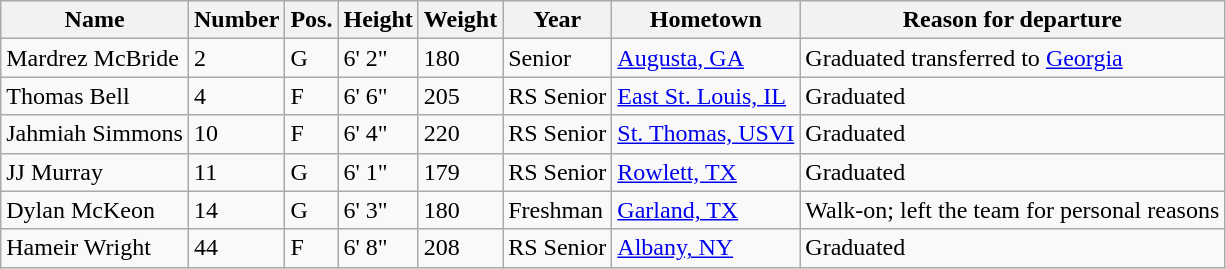<table class="wikitable sortable" border="1">
<tr>
<th>Name</th>
<th>Number</th>
<th>Pos.</th>
<th>Height</th>
<th>Weight</th>
<th>Year</th>
<th>Hometown</th>
<th class="unsortable">Reason for departure</th>
</tr>
<tr>
<td>Mardrez McBride</td>
<td>2</td>
<td>G</td>
<td>6' 2"</td>
<td>180</td>
<td>Senior</td>
<td><a href='#'>Augusta, GA</a></td>
<td>Graduated transferred to <a href='#'>Georgia</a></td>
</tr>
<tr>
<td>Thomas Bell</td>
<td>4</td>
<td>F</td>
<td>6' 6"</td>
<td>205</td>
<td>RS Senior</td>
<td><a href='#'>East St. Louis, IL</a></td>
<td>Graduated</td>
</tr>
<tr>
<td>Jahmiah Simmons</td>
<td>10</td>
<td>F</td>
<td>6' 4"</td>
<td>220</td>
<td>RS Senior</td>
<td><a href='#'>St. Thomas, USVI</a></td>
<td>Graduated</td>
</tr>
<tr>
<td>JJ Murray</td>
<td>11</td>
<td>G</td>
<td>6' 1"</td>
<td>179</td>
<td>RS Senior</td>
<td><a href='#'>Rowlett, TX</a></td>
<td>Graduated</td>
</tr>
<tr>
<td>Dylan McKeon</td>
<td>14</td>
<td>G</td>
<td>6' 3"</td>
<td>180</td>
<td>Freshman</td>
<td><a href='#'>Garland, TX</a></td>
<td>Walk-on; left the team for personal reasons</td>
</tr>
<tr>
<td>Hameir Wright</td>
<td>44</td>
<td>F</td>
<td>6' 8"</td>
<td>208</td>
<td>RS Senior</td>
<td><a href='#'>Albany, NY</a></td>
<td>Graduated</td>
</tr>
</table>
